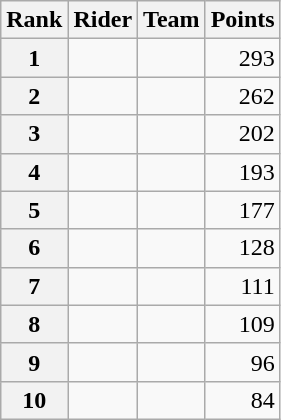<table class="wikitable">
<tr>
<th scope="col">Rank</th>
<th scope="col">Rider</th>
<th scope="col">Team</th>
<th scope="col">Points</th>
</tr>
<tr>
<th scope="row">1</th>
<td> </td>
<td></td>
<td style="text-align:right;">293</td>
</tr>
<tr>
<th scope="row">2</th>
<td></td>
<td></td>
<td style="text-align:right;">262</td>
</tr>
<tr>
<th scope="row">3</th>
<td> </td>
<td></td>
<td style="text-align:right;">202</td>
</tr>
<tr>
<th scope="row">4</th>
<td></td>
<td></td>
<td style="text-align:right;">193</td>
</tr>
<tr>
<th scope="row">5</th>
<td></td>
<td></td>
<td style="text-align:right;">177</td>
</tr>
<tr>
<th scope="row">6</th>
<td> </td>
<td></td>
<td style="text-align:right;">128</td>
</tr>
<tr>
<th scope="row">7</th>
<td></td>
<td></td>
<td style="text-align:right;">111</td>
</tr>
<tr>
<th scope="row">8</th>
<td></td>
<td></td>
<td style="text-align:right;">109</td>
</tr>
<tr>
<th scope="row">9</th>
<td></td>
<td></td>
<td style="text-align:right;">96</td>
</tr>
<tr>
<th scope="row">10</th>
<td></td>
<td></td>
<td style="text-align:right;">84</td>
</tr>
</table>
